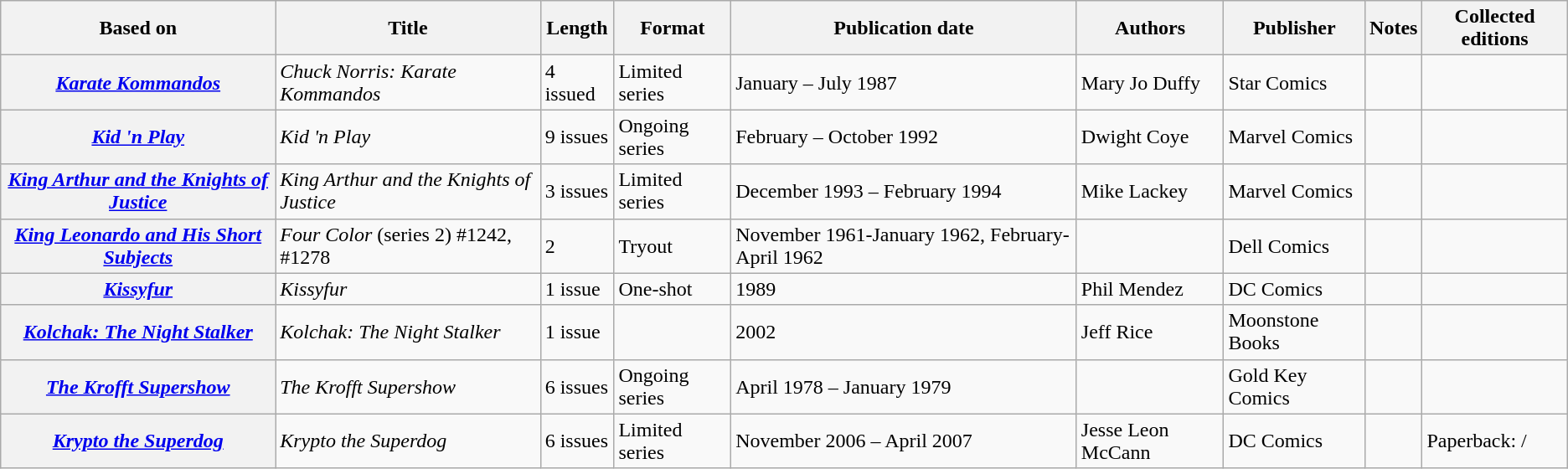<table class="wikitable mw-collapsible">
<tr>
<th>Based on</th>
<th>Title</th>
<th>Length</th>
<th>Format</th>
<th>Publication date</th>
<th>Authors</th>
<th>Publisher</th>
<th>Notes</th>
<th>Collected editions</th>
</tr>
<tr>
<th><em><a href='#'>Karate Kommandos</a></em></th>
<td><em>Chuck Norris: Karate Kommandos</em></td>
<td>4 issued</td>
<td>Limited series</td>
<td>January – July 1987</td>
<td>Mary Jo Duffy</td>
<td>Star Comics</td>
<td></td>
<td></td>
</tr>
<tr>
<th><em><a href='#'>Kid 'n Play</a></em></th>
<td><em>Kid 'n Play</em></td>
<td>9 issues</td>
<td>Ongoing series</td>
<td>February – October 1992</td>
<td>Dwight Coye</td>
<td>Marvel Comics</td>
<td></td>
<td></td>
</tr>
<tr>
<th><em><a href='#'>King Arthur and the Knights of Justice</a></em></th>
<td><em>King Arthur and the Knights of Justice</em></td>
<td>3 issues</td>
<td>Limited series</td>
<td>December 1993 – February 1994</td>
<td>Mike Lackey</td>
<td>Marvel Comics</td>
<td></td>
<td></td>
</tr>
<tr>
<th><em><a href='#'>King Leonardo and His Short Subjects</a></em></th>
<td><em>Four Color</em> (series 2) #1242, #1278</td>
<td>2</td>
<td>Tryout</td>
<td>November 1961-January 1962, February-April 1962</td>
<td></td>
<td>Dell Comics</td>
<td></td>
<td></td>
</tr>
<tr>
<th><em><a href='#'>Kissyfur</a></em></th>
<td><em>Kissyfur</em></td>
<td>1 issue</td>
<td>One-shot</td>
<td>1989</td>
<td>Phil Mendez</td>
<td>DC Comics</td>
<td></td>
<td></td>
</tr>
<tr>
<th><em><a href='#'>Kolchak: The Night Stalker</a></em></th>
<td><em>Kolchak: The Night Stalker</em></td>
<td>1 issue</td>
<td></td>
<td>2002</td>
<td>Jeff Rice</td>
<td>Moonstone Books</td>
<td></td>
<td></td>
</tr>
<tr>
<th><em><a href='#'>The Krofft Supershow</a></em></th>
<td><em>The Krofft Supershow</em></td>
<td>6 issues</td>
<td>Ongoing series</td>
<td>April 1978 – January 1979</td>
<td></td>
<td>Gold Key Comics</td>
<td></td>
<td></td>
</tr>
<tr>
<th><em><a href='#'>Krypto the Superdog</a></em></th>
<td><em>Krypto the Superdog</em></td>
<td>6 issues</td>
<td>Limited series</td>
<td>November 2006 – April 2007</td>
<td>Jesse Leon McCann</td>
<td>DC Comics</td>
<td></td>
<td>Paperback: /</td>
</tr>
</table>
